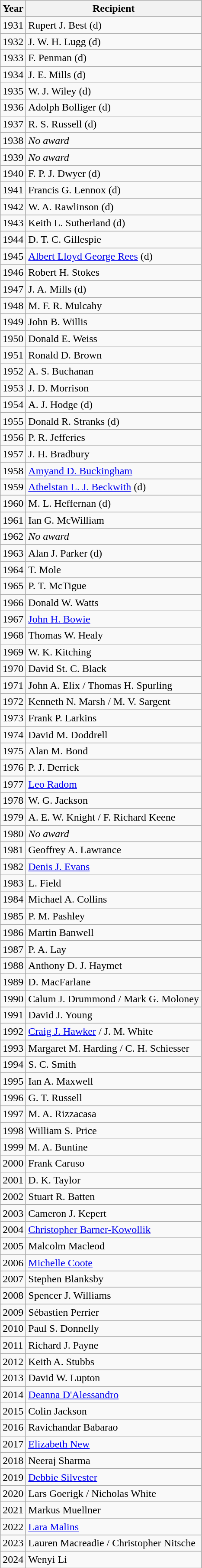<table class="wikitable">
<tr>
<th>Year</th>
<th>Recipient</th>
</tr>
<tr>
<td>1931</td>
<td>Rupert J. Best (d)</td>
</tr>
<tr>
<td>1932</td>
<td>J. W. H. Lugg (d)</td>
</tr>
<tr>
<td>1933</td>
<td>F. Penman (d)</td>
</tr>
<tr>
<td>1934</td>
<td>J. E. Mills (d)</td>
</tr>
<tr>
<td>1935</td>
<td>W. J. Wiley (d)</td>
</tr>
<tr>
<td>1936</td>
<td>Adolph Bolliger (d)</td>
</tr>
<tr>
<td>1937</td>
<td>R. S. Russell (d)</td>
</tr>
<tr>
<td>1938</td>
<td><em>No award</em></td>
</tr>
<tr>
<td>1939</td>
<td><em>No award</em></td>
</tr>
<tr>
<td>1940</td>
<td>F. P. J. Dwyer (d)</td>
</tr>
<tr>
<td>1941</td>
<td>Francis G. Lennox (d)</td>
</tr>
<tr>
<td>1942</td>
<td>W. A. Rawlinson (d)</td>
</tr>
<tr>
<td>1943</td>
<td>Keith L. Sutherland (d)</td>
</tr>
<tr>
<td>1944</td>
<td>D. T. C. Gillespie</td>
</tr>
<tr>
<td>1945</td>
<td><a href='#'>Albert Lloyd George Rees</a> (d)</td>
</tr>
<tr>
<td>1946</td>
<td>Robert H. Stokes</td>
</tr>
<tr>
<td>1947</td>
<td>J. A. Mills (d)</td>
</tr>
<tr>
<td>1948</td>
<td>M. F. R. Mulcahy</td>
</tr>
<tr>
<td>1949</td>
<td>John B. Willis</td>
</tr>
<tr>
<td>1950</td>
<td>Donald E. Weiss</td>
</tr>
<tr>
<td>1951</td>
<td>Ronald D. Brown</td>
</tr>
<tr>
<td>1952</td>
<td>A. S. Buchanan</td>
</tr>
<tr>
<td>1953</td>
<td>J. D. Morrison</td>
</tr>
<tr>
<td>1954</td>
<td>A. J. Hodge (d)</td>
</tr>
<tr>
<td>1955</td>
<td>Donald R. Stranks (d)</td>
</tr>
<tr>
<td>1956</td>
<td>P. R. Jefferies</td>
</tr>
<tr>
<td>1957</td>
<td>J. H. Bradbury</td>
</tr>
<tr>
<td>1958</td>
<td><a href='#'>Amyand D. Buckingham</a></td>
</tr>
<tr>
<td>1959</td>
<td><a href='#'>Athelstan L. J. Beckwith</a> (d)</td>
</tr>
<tr>
<td>1960</td>
<td>M. L. Heffernan (d)</td>
</tr>
<tr>
<td>1961</td>
<td>Ian G. McWilliam</td>
</tr>
<tr>
<td>1962</td>
<td><em>No award</em></td>
</tr>
<tr>
<td>1963</td>
<td>Alan J. Parker (d)</td>
</tr>
<tr>
<td>1964</td>
<td>T. Mole</td>
</tr>
<tr>
<td>1965</td>
<td>P. T. McTigue</td>
</tr>
<tr>
<td>1966</td>
<td>Donald W. Watts</td>
</tr>
<tr>
<td>1967</td>
<td><a href='#'>John H. Bowie</a></td>
</tr>
<tr>
<td>1968</td>
<td>Thomas W. Healy</td>
</tr>
<tr>
<td>1969</td>
<td>W. K. Kitching</td>
</tr>
<tr>
<td>1970</td>
<td>David St. C. Black</td>
</tr>
<tr>
<td>1971</td>
<td>John A. Elix / Thomas H. Spurling</td>
</tr>
<tr>
<td>1972</td>
<td>Kenneth N. Marsh / M. V. Sargent</td>
</tr>
<tr>
<td>1973</td>
<td>Frank P. Larkins</td>
</tr>
<tr>
<td>1974</td>
<td>David M. Doddrell</td>
</tr>
<tr>
<td>1975</td>
<td>Alan M. Bond</td>
</tr>
<tr>
<td>1976</td>
<td>P. J. Derrick</td>
</tr>
<tr>
<td>1977</td>
<td><a href='#'>Leo Radom</a></td>
</tr>
<tr>
<td>1978</td>
<td>W. G. Jackson</td>
</tr>
<tr>
<td>1979</td>
<td>A. E. W. Knight / F. Richard Keene</td>
</tr>
<tr>
<td>1980</td>
<td><em>No award</em></td>
</tr>
<tr>
<td>1981</td>
<td>Geoffrey A. Lawrance</td>
</tr>
<tr>
<td>1982</td>
<td><a href='#'>Denis J. Evans</a></td>
</tr>
<tr>
<td>1983</td>
<td>L. Field</td>
</tr>
<tr>
<td>1984</td>
<td>Michael A. Collins</td>
</tr>
<tr>
<td>1985</td>
<td>P. M. Pashley</td>
</tr>
<tr>
<td>1986</td>
<td>Martin Banwell</td>
</tr>
<tr>
<td>1987</td>
<td>P. A. Lay</td>
</tr>
<tr>
<td>1988</td>
<td>Anthony D. J. Haymet</td>
</tr>
<tr>
<td>1989</td>
<td>D. MacFarlane</td>
</tr>
<tr>
<td>1990</td>
<td>Calum J. Drummond / Mark G. Moloney</td>
</tr>
<tr>
<td>1991</td>
<td>David J. Young</td>
</tr>
<tr>
<td>1992</td>
<td><a href='#'>Craig J. Hawker</a> / J. M. White</td>
</tr>
<tr>
<td>1993</td>
<td>Margaret M. Harding / C. H. Schiesser</td>
</tr>
<tr>
<td>1994</td>
<td>S. C. Smith</td>
</tr>
<tr>
<td>1995</td>
<td>Ian A. Maxwell</td>
</tr>
<tr>
<td>1996</td>
<td>G. T. Russell</td>
</tr>
<tr>
<td>1997</td>
<td>M. A. Rizzacasa</td>
</tr>
<tr>
<td>1998</td>
<td>William S. Price</td>
</tr>
<tr>
<td>1999</td>
<td>M. A. Buntine</td>
</tr>
<tr>
<td>2000</td>
<td>Frank Caruso</td>
</tr>
<tr>
<td>2001</td>
<td>D. K. Taylor</td>
</tr>
<tr>
<td>2002</td>
<td>Stuart R. Batten</td>
</tr>
<tr>
<td>2003</td>
<td>Cameron J. Kepert</td>
</tr>
<tr>
<td>2004</td>
<td><a href='#'>Christopher Barner-Kowollik</a></td>
</tr>
<tr>
<td>2005</td>
<td>Malcolm Macleod</td>
</tr>
<tr>
<td>2006</td>
<td><a href='#'>Michelle Coote</a></td>
</tr>
<tr>
<td>2007</td>
<td>Stephen Blanksby</td>
</tr>
<tr>
<td>2008</td>
<td>Spencer J. Williams</td>
</tr>
<tr>
<td>2009</td>
<td>Sébastien Perrier</td>
</tr>
<tr>
<td>2010</td>
<td>Paul S. Donnelly</td>
</tr>
<tr>
<td>2011</td>
<td>Richard J. Payne</td>
</tr>
<tr>
<td>2012</td>
<td>Keith A. Stubbs</td>
</tr>
<tr>
<td>2013</td>
<td>David W. Lupton</td>
</tr>
<tr>
<td>2014</td>
<td><a href='#'>Deanna D'Alessandro</a></td>
</tr>
<tr>
<td>2015</td>
<td>Colin Jackson</td>
</tr>
<tr>
<td>2016</td>
<td>Ravichandar Babarao</td>
</tr>
<tr>
<td>2017</td>
<td><a href='#'>Elizabeth New</a></td>
</tr>
<tr>
<td>2018</td>
<td>Neeraj Sharma</td>
</tr>
<tr>
<td>2019</td>
<td><a href='#'>Debbie Silvester</a></td>
</tr>
<tr>
<td>2020</td>
<td>Lars Goerigk / Nicholas White</td>
</tr>
<tr>
<td>2021</td>
<td>Markus Muellner</td>
</tr>
<tr>
<td>2022</td>
<td><a href='#'>Lara Malins</a></td>
</tr>
<tr>
<td>2023</td>
<td>Lauren Macreadie / Christopher Nitsche</td>
</tr>
<tr>
<td>2024</td>
<td>Wenyi Li</td>
</tr>
</table>
